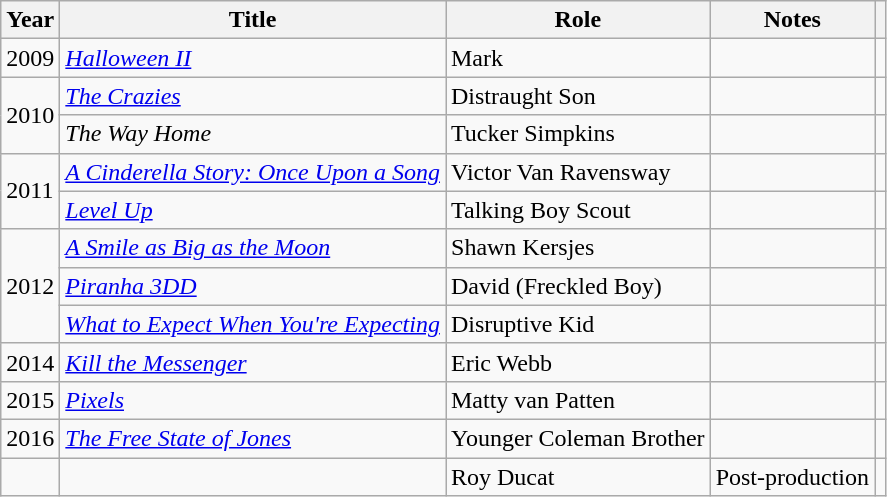<table class="wikitable sortable">
<tr>
<th>Year</th>
<th>Title</th>
<th>Role</th>
<th class="unsortable">Notes</th>
<th class="unsortable"></th>
</tr>
<tr>
<td>2009</td>
<td><em><a href='#'>Halloween II</a></em></td>
<td>Mark</td>
<td></td>
<td align="center"></td>
</tr>
<tr>
<td rowspan="2">2010</td>
<td><em><a href='#'>The Crazies</a></em></td>
<td>Distraught Son</td>
<td></td>
<td align="center"></td>
</tr>
<tr>
<td><em>The Way Home</em></td>
<td>Tucker Simpkins</td>
<td></td>
<td align="center"></td>
</tr>
<tr>
<td rowspan="2">2011</td>
<td><em><a href='#'>A Cinderella Story: Once Upon a Song</a></em></td>
<td>Victor Van Ravensway</td>
<td></td>
<td align="center"></td>
</tr>
<tr>
<td><em><a href='#'>Level Up</a></em></td>
<td>Talking Boy Scout</td>
<td></td>
<td align="center"></td>
</tr>
<tr>
<td rowspan="3">2012</td>
<td><em><a href='#'>A Smile as Big as the Moon</a></em></td>
<td>Shawn Kersjes</td>
<td></td>
<td align="center"></td>
</tr>
<tr>
<td><em><a href='#'>Piranha 3DD</a></em></td>
<td>David (Freckled Boy)</td>
<td></td>
<td align="center"></td>
</tr>
<tr>
<td><em><a href='#'>What to Expect When You're Expecting</a></em></td>
<td>Disruptive Kid</td>
<td></td>
<td align="center"></td>
</tr>
<tr>
<td>2014</td>
<td><em><a href='#'>Kill the Messenger</a></em></td>
<td>Eric Webb</td>
<td></td>
<td align="center"></td>
</tr>
<tr>
<td>2015</td>
<td><em><a href='#'>Pixels</a></em></td>
<td>Matty van Patten</td>
<td></td>
<td align="center"></td>
</tr>
<tr>
<td>2016</td>
<td><em><a href='#'>The Free State of Jones</a></em></td>
<td>Younger Coleman Brother</td>
<td></td>
<td align="center"></td>
</tr>
<tr>
<td></td>
<td></td>
<td>Roy Ducat</td>
<td>Post-production</td>
<td align="center"></td>
</tr>
</table>
